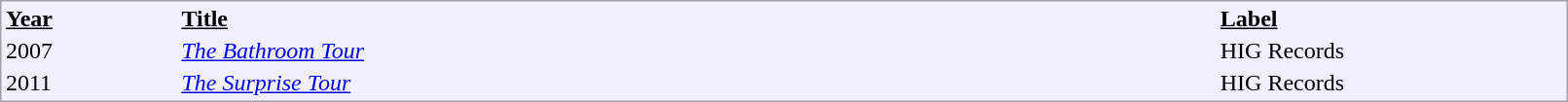<table style="border: 1px solid #a0a0aa; background-color: #f0f0ff; width: 85%; margin-left:8px;">
<tr>
<td width=5%><u><strong>Year</strong></u></td>
<td width=30%><u><strong>Title</strong></u></td>
<td width=10%><u><strong>Label</strong></u></td>
</tr>
<tr>
<td>2007</td>
<td><em><a href='#'>The Bathroom Tour</a></em></td>
<td>HIG Records</td>
</tr>
<tr>
<td>2011</td>
<td><em><a href='#'>The Surprise Tour</a></em></td>
<td>HIG Records</td>
</tr>
</table>
